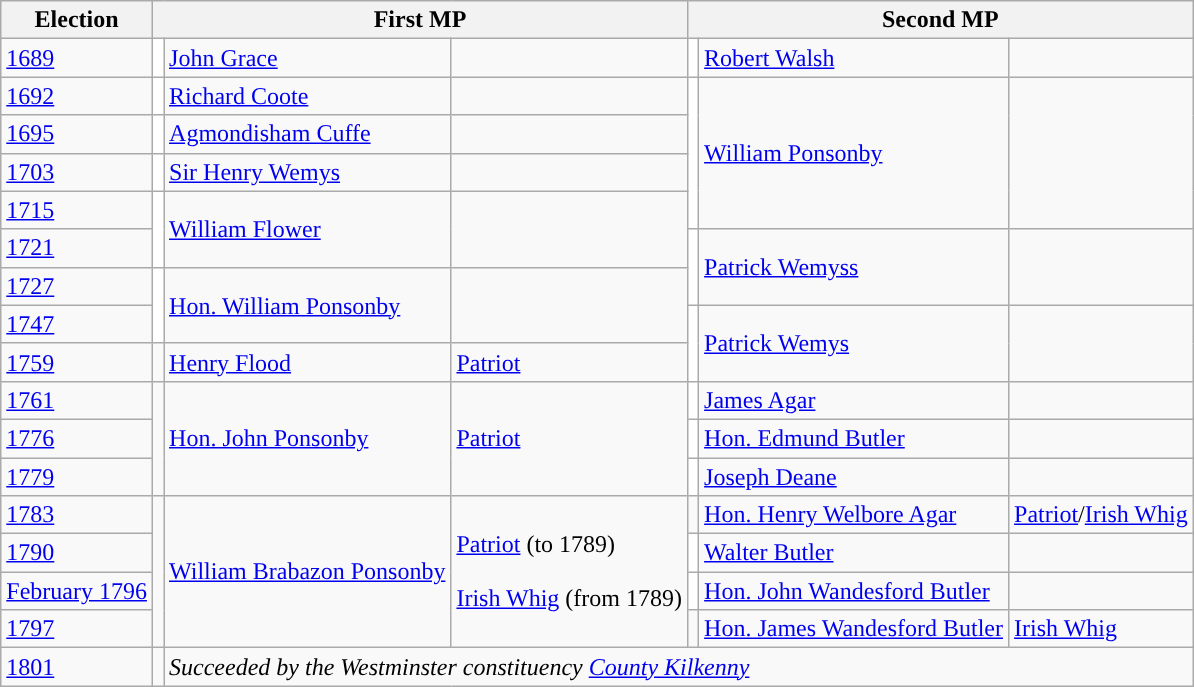<table class="wikitable">
<tr>
<th>Election</th>
<th colspan=3>First MP</th>
<th colspan=3>Second MP</th>
</tr>
<tr>
<td><a href='#'>1689</a></td>
<td style="background-color: white"></td>
<td><a href='#'>John Grace</a></td>
<td></td>
<td style="background-color: white"></td>
<td><a href='#'>Robert Walsh</a></td>
<td></td>
</tr>
<tr>
<td><a href='#'>1692</a></td>
<td style="background-color: white"></td>
<td><a href='#'>Richard Coote</a></td>
<td></td>
<td rowspan="4" style="background-color: white"></td>
<td rowspan="4"><a href='#'>William Ponsonby</a></td>
<td rowspan="4"></td>
</tr>
<tr>
<td><a href='#'>1695</a></td>
<td style="background-color: white"></td>
<td><a href='#'>Agmondisham Cuffe</a></td>
<td></td>
</tr>
<tr>
<td><a href='#'>1703</a></td>
<td style="background-color: white"></td>
<td><a href='#'>Sir Henry Wemys</a> </td>
<td></td>
</tr>
<tr>
<td><a href='#'>1715</a></td>
<td rowspan="2" style="background-color: white"></td>
<td rowspan="2"><a href='#'>William Flower</a></td>
<td rowspan="2"></td>
</tr>
<tr>
<td><a href='#'>1721</a></td>
<td rowspan="2" style="background-color: white"></td>
<td rowspan="2"><a href='#'>Patrick Wemyss</a></td>
<td rowspan="2"></td>
</tr>
<tr>
<td><a href='#'>1727</a></td>
<td rowspan="2" style="background-color: white"></td>
<td rowspan="2"><a href='#'>Hon. William Ponsonby</a></td>
<td rowspan="2"></td>
</tr>
<tr>
<td><a href='#'>1747</a></td>
<td rowspan="2" style="background-color: white"></td>
<td rowspan="2"><a href='#'>Patrick Wemys</a></td>
<td rowspan="2"></td>
</tr>
<tr>
<td><a href='#'>1759</a></td>
<td style="background-color: "></td>
<td><a href='#'>Henry Flood</a></td>
<td><a href='#'>Patriot</a></td>
</tr>
<tr>
<td><a href='#'>1761</a></td>
<td rowspan="3" style="background-color: "></td>
<td rowspan="3"><a href='#'>Hon. John Ponsonby</a></td>
<td rowspan="3"><a href='#'>Patriot</a></td>
<td style="background-color: white"></td>
<td><a href='#'>James Agar</a></td>
<td></td>
</tr>
<tr>
<td><a href='#'>1776</a></td>
<td style="background-color: white"></td>
<td><a href='#'>Hon. Edmund Butler</a></td>
<td></td>
</tr>
<tr>
<td><a href='#'>1779</a></td>
<td style="background-color: white"></td>
<td><a href='#'>Joseph Deane</a></td>
<td></td>
</tr>
<tr>
<td><a href='#'>1783</a></td>
<td rowspan="4" style="background-color: "></td>
<td rowspan="4"><a href='#'>William Brabazon Ponsonby</a></td>
<td rowspan="4"><a href='#'>Patriot</a> (to 1789)<br><br><a href='#'>Irish Whig</a> (from 1789)</td>
<td style="background-color: "></td>
<td><a href='#'>Hon. Henry Welbore Agar</a></td>
<td><a href='#'>Patriot</a>/<a href='#'>Irish Whig</a></td>
</tr>
<tr>
<td><a href='#'>1790</a></td>
<td style="background-color: white"></td>
<td><a href='#'>Walter Butler</a></td>
<td></td>
</tr>
<tr>
<td><a href='#'>February 1796</a></td>
<td style="background-color: white"></td>
<td><a href='#'>Hon. John Wandesford Butler</a></td>
<td></td>
</tr>
<tr>
<td><a href='#'>1797</a></td>
<td style="background-color: "></td>
<td><a href='#'>Hon. James Wandesford Butler</a></td>
<td><a href='#'>Irish Whig</a></td>
</tr>
<tr>
<td><a href='#'>1801</a></td>
<td></td>
<td colspan="5"><em>Succeeded by the Westminster constituency <a href='#'>County Kilkenny</a></em></td>
</tr>
</table>
